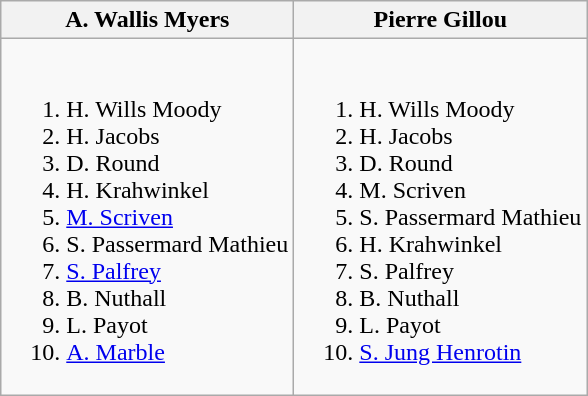<table class="wikitable">
<tr>
<th>A. Wallis Myers</th>
<th>Pierre Gillou</th>
</tr>
<tr style="vertical-align: top;">
<td style="white-space: nowrap;"><br><ol><li> H. Wills Moody</li><li> H. Jacobs</li><li> D. Round</li><li> H. Krahwinkel</li><li> <a href='#'>M. Scriven</a></li><li> S. Passermard Mathieu</li><li> <a href='#'>S. Palfrey</a></li><li> B. Nuthall</li><li> L. Payot</li><li> <a href='#'>A. Marble</a></li></ol></td>
<td style="white-space: nowrap;"><br><ol><li> H. Wills Moody</li><li> H. Jacobs</li><li> D. Round</li><li> M. Scriven</li><li> S. Passermard Mathieu</li><li> H. Krahwinkel</li><li> S. Palfrey</li><li> B. Nuthall</li><li> L. Payot</li><li> <a href='#'>S. Jung Henrotin</a></li></ol></td>
</tr>
</table>
